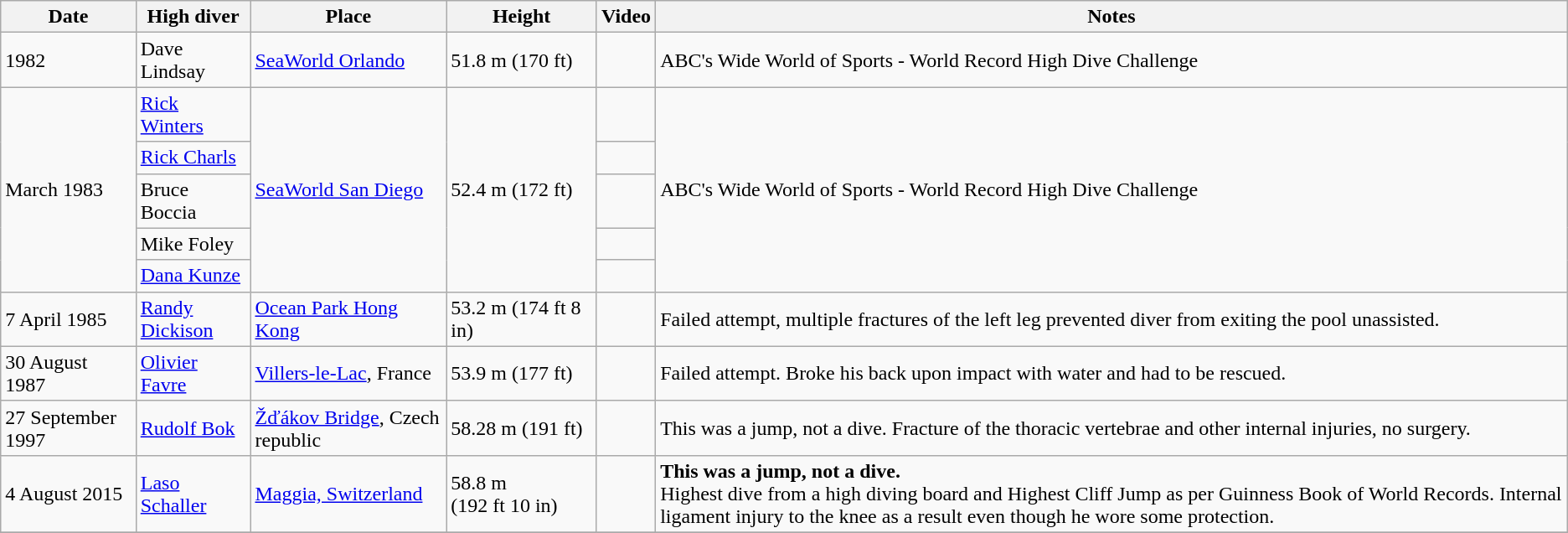<table class="wikitable">
<tr>
<th>Date</th>
<th>High diver</th>
<th>Place</th>
<th>Height</th>
<th>Video</th>
<th>Notes</th>
</tr>
<tr>
<td>1982</td>
<td> Dave Lindsay</td>
<td><a href='#'>SeaWorld Orlando</a></td>
<td>51.8 m (170 ft)</td>
<td></td>
<td>ABC's Wide World of Sports - World Record High Dive Challenge</td>
</tr>
<tr>
<td rowspan="5">March 1983</td>
<td> <a href='#'>Rick Winters</a></td>
<td rowspan="5"><a href='#'>SeaWorld San Diego</a></td>
<td rowspan="5">52.4 m (172 ft)</td>
<td></td>
<td rowspan="5">ABC's Wide World of Sports - World Record High Dive Challenge</td>
</tr>
<tr>
<td> <a href='#'>Rick Charls</a></td>
<td></td>
</tr>
<tr>
<td> Bruce Boccia</td>
<td></td>
</tr>
<tr>
<td> Mike Foley</td>
<td></td>
</tr>
<tr>
<td> <a href='#'>Dana Kunze</a></td>
<td></td>
</tr>
<tr>
<td>7 April 1985</td>
<td> <a href='#'>Randy Dickison</a></td>
<td><a href='#'>Ocean Park Hong Kong</a></td>
<td>53.2 m (174 ft 8 in)</td>
<td></td>
<td>Failed attempt, multiple fractures of the left leg prevented diver from exiting the pool unassisted.</td>
</tr>
<tr>
<td>30 August 1987</td>
<td> <a href='#'>Olivier Favre</a></td>
<td><a href='#'>Villers-le-Lac</a>, France</td>
<td>53.9 m (177 ft)</td>
<td></td>
<td>Failed attempt. Broke his back upon impact with water and had to be rescued.</td>
</tr>
<tr>
<td>27 September 1997</td>
<td> <a href='#'>Rudolf Bok</a></td>
<td><a href='#'>Žďákov Bridge</a>, Czech republic</td>
<td>58.28 m (191 ft)</td>
<td></td>
<td>This was a jump, not a dive. Fracture of the thoracic vertebrae and other internal injuries, no surgery.</td>
</tr>
<tr>
<td>4 August 2015</td>
<td> <a href='#'>Laso Schaller</a></td>
<td><a href='#'>Maggia, Switzerland</a></td>
<td>58.8 m (192 ft 10 in)</td>
<td></td>
<td><strong>This was a jump, not a dive.</strong><br>Highest dive from a high diving board and Highest Cliff Jump as per Guinness Book of World Records.
Internal ligament injury to the knee as a result even though he wore some protection.</td>
</tr>
<tr>
</tr>
</table>
